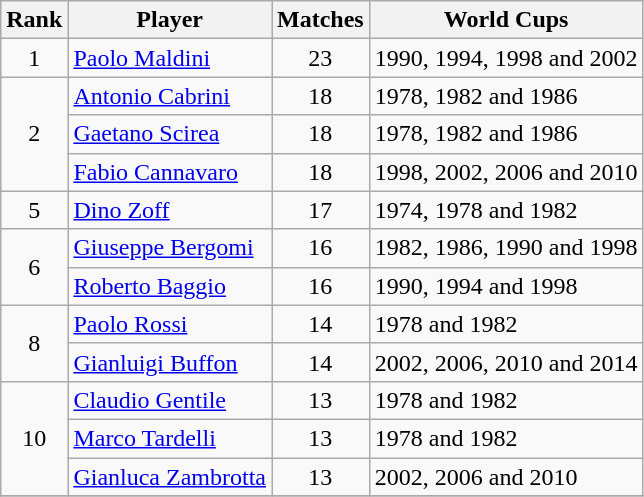<table class="wikitable" style="text-align: left;">
<tr>
<th>Rank</th>
<th>Player</th>
<th>Matches</th>
<th>World Cups</th>
</tr>
<tr>
<td align=center>1</td>
<td><a href='#'>Paolo Maldini</a></td>
<td align=center>23</td>
<td>1990, 1994, 1998 and 2002</td>
</tr>
<tr>
<td rowspan=3 align=center>2</td>
<td><a href='#'>Antonio Cabrini</a></td>
<td align=center>18</td>
<td>1978, 1982 and 1986</td>
</tr>
<tr>
<td><a href='#'>Gaetano Scirea</a></td>
<td align=center>18</td>
<td>1978, 1982 and 1986</td>
</tr>
<tr>
<td><a href='#'>Fabio Cannavaro</a></td>
<td align=center>18</td>
<td>1998, 2002, 2006 and 2010</td>
</tr>
<tr>
<td align=center>5</td>
<td><a href='#'>Dino Zoff</a></td>
<td align=center>17</td>
<td>1974, 1978 and 1982</td>
</tr>
<tr>
<td rowspan=2 align=center>6</td>
<td><a href='#'>Giuseppe Bergomi</a></td>
<td align=center>16</td>
<td>1982, 1986, 1990 and 1998</td>
</tr>
<tr>
<td><a href='#'>Roberto Baggio</a></td>
<td align=center>16</td>
<td>1990, 1994 and 1998</td>
</tr>
<tr>
<td rowspan=2 align=center>8</td>
<td><a href='#'>Paolo Rossi</a></td>
<td align=center>14</td>
<td>1978 and 1982</td>
</tr>
<tr>
<td><a href='#'>Gianluigi Buffon</a></td>
<td align=center>14</td>
<td>2002, 2006, 2010 and 2014</td>
</tr>
<tr>
<td rowspan=3 align=center>10</td>
<td><a href='#'>Claudio Gentile</a></td>
<td align=center>13</td>
<td>1978 and 1982</td>
</tr>
<tr>
<td><a href='#'>Marco Tardelli</a></td>
<td align=center>13</td>
<td>1978 and 1982</td>
</tr>
<tr>
<td><a href='#'>Gianluca Zambrotta</a></td>
<td align=center>13</td>
<td>2002, 2006 and 2010</td>
</tr>
<tr>
</tr>
</table>
